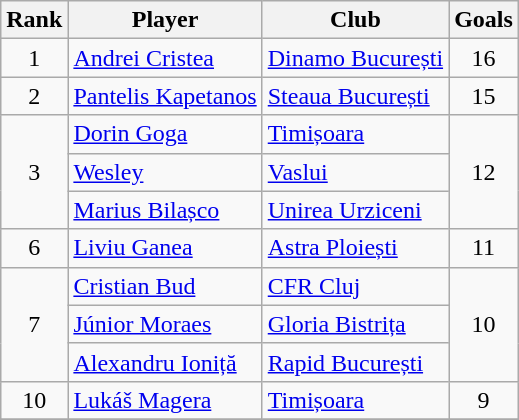<table class="wikitable">
<tr>
<th style="width:28px">Rank</th>
<th>Player</th>
<th>Club</th>
<th>Goals</th>
</tr>
<tr>
<td rowspan="1" align="center">1</td>
<td> <a href='#'>Andrei Cristea</a></td>
<td><a href='#'>Dinamo București</a></td>
<td align="center">16</td>
</tr>
<tr>
<td rowspan="1" align="center">2</td>
<td> <a href='#'>Pantelis Kapetanos</a></td>
<td><a href='#'>Steaua București</a></td>
<td align="center">15</td>
</tr>
<tr>
<td rowspan="3" align="center">3</td>
<td> <a href='#'>Dorin Goga</a></td>
<td><a href='#'>Timișoara</a></td>
<td align="center" rowspan="3">12</td>
</tr>
<tr>
<td> <a href='#'>Wesley</a></td>
<td><a href='#'>Vaslui</a></td>
</tr>
<tr>
<td> <a href='#'>Marius Bilașco</a></td>
<td><a href='#'>Unirea Urziceni</a></td>
</tr>
<tr>
<td rowspan="1" align="center">6</td>
<td> <a href='#'>Liviu Ganea</a></td>
<td><a href='#'>Astra Ploiești</a></td>
<td align="center">11</td>
</tr>
<tr>
<td rowspan="3" align="center">7</td>
<td> <a href='#'>Cristian Bud</a></td>
<td><a href='#'>CFR Cluj</a></td>
<td rowspan="3" align="center">10</td>
</tr>
<tr>
<td> <a href='#'>Júnior Moraes</a></td>
<td><a href='#'>Gloria Bistrița</a></td>
</tr>
<tr>
<td> <a href='#'>Alexandru Ioniță</a></td>
<td><a href='#'>Rapid București</a></td>
</tr>
<tr>
<td rowspan="1" align="center">10</td>
<td> <a href='#'>Lukáš Magera</a></td>
<td><a href='#'>Timișoara</a></td>
<td align="center">9</td>
</tr>
<tr>
</tr>
</table>
